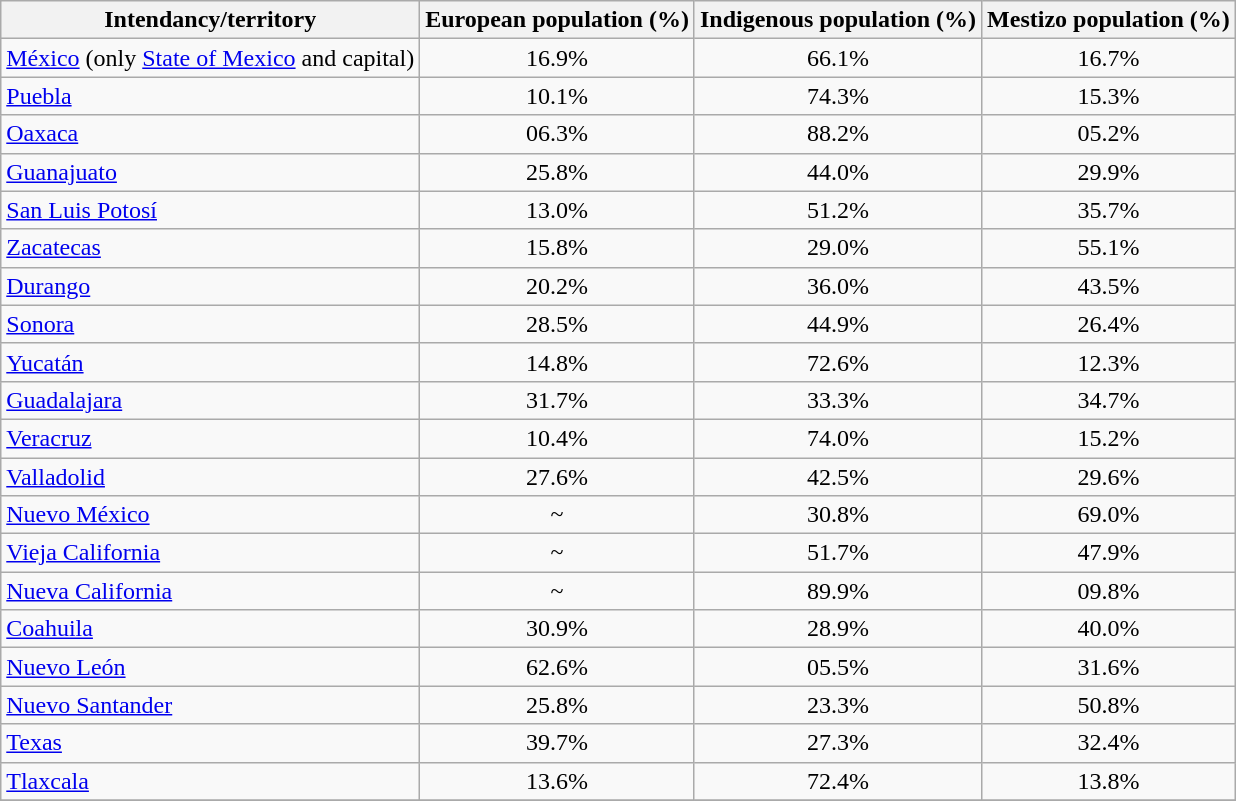<table class="wikitable sortable" style="float:center; text-align:center;">
<tr>
<th>Intendancy/territory</th>
<th>European population (%)</th>
<th>Indigenous population (%)</th>
<th>Mestizo population (%)</th>
</tr>
<tr>
<td align="left"><a href='#'>México</a> (only <a href='#'>State of Mexico</a> and capital)</td>
<td>16.9%</td>
<td>66.1%</td>
<td>16.7%</td>
</tr>
<tr>
<td align="left"><a href='#'>Puebla</a></td>
<td>10.1%</td>
<td>74.3%</td>
<td>15.3%</td>
</tr>
<tr>
<td align="left"><a href='#'>Oaxaca</a></td>
<td>06.3%</td>
<td>88.2%</td>
<td>05.2%</td>
</tr>
<tr>
<td align="left"><a href='#'>Guanajuato</a></td>
<td>25.8%</td>
<td>44.0%</td>
<td>29.9%</td>
</tr>
<tr>
<td align="left"><a href='#'>San Luis Potosí</a></td>
<td>13.0%</td>
<td>51.2%</td>
<td>35.7%</td>
</tr>
<tr>
<td align="left"><a href='#'>Zacatecas</a></td>
<td>15.8%</td>
<td>29.0%</td>
<td>55.1%</td>
</tr>
<tr>
<td align="left"><a href='#'>Durango</a></td>
<td>20.2%</td>
<td>36.0%</td>
<td>43.5%</td>
</tr>
<tr>
<td align="left"><a href='#'>Sonora</a></td>
<td>28.5%</td>
<td>44.9%</td>
<td>26.4%</td>
</tr>
<tr>
<td align="left"><a href='#'>Yucatán</a></td>
<td>14.8%</td>
<td>72.6%</td>
<td>12.3%</td>
</tr>
<tr>
<td align="left"><a href='#'>Guadalajara</a></td>
<td>31.7%</td>
<td>33.3%</td>
<td>34.7%</td>
</tr>
<tr>
<td align="left"><a href='#'>Veracruz</a></td>
<td>10.4%</td>
<td>74.0%</td>
<td>15.2%</td>
</tr>
<tr>
<td align="left"><a href='#'>Valladolid</a></td>
<td>27.6%</td>
<td>42.5%</td>
<td>29.6%</td>
</tr>
<tr>
<td align="left"><a href='#'>Nuevo México</a></td>
<td>~</td>
<td>30.8%</td>
<td>69.0%</td>
</tr>
<tr>
<td align="left"><a href='#'>Vieja California</a></td>
<td>~</td>
<td>51.7%</td>
<td>47.9%</td>
</tr>
<tr>
<td align="left"><a href='#'>Nueva California</a></td>
<td>~</td>
<td>89.9%</td>
<td>09.8%</td>
</tr>
<tr>
<td align="left"><a href='#'>Coahuila</a></td>
<td>30.9%</td>
<td>28.9%</td>
<td>40.0%</td>
</tr>
<tr>
<td align="left"><a href='#'>Nuevo León</a></td>
<td>62.6%</td>
<td>05.5%</td>
<td>31.6%</td>
</tr>
<tr>
<td align="left"><a href='#'>Nuevo Santander</a></td>
<td>25.8%</td>
<td>23.3%</td>
<td>50.8%</td>
</tr>
<tr>
<td align="left"><a href='#'>Texas</a></td>
<td>39.7%</td>
<td>27.3%</td>
<td>32.4%</td>
</tr>
<tr>
<td align="left"><a href='#'>Tlaxcala</a></td>
<td>13.6%</td>
<td>72.4%</td>
<td>13.8%</td>
</tr>
<tr>
</tr>
</table>
